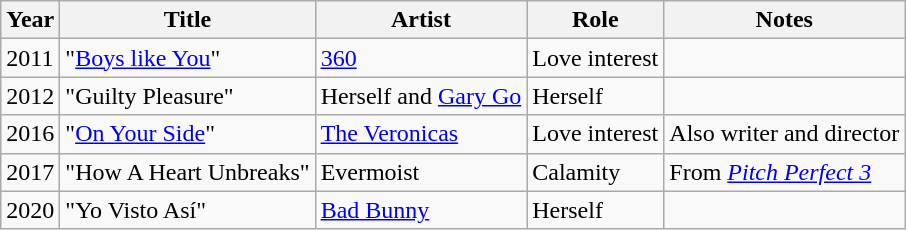<table class="wikitable sortable">
<tr>
<th>Year</th>
<th>Title</th>
<th>Artist</th>
<th>Role</th>
<th class="unsortable">Notes</th>
</tr>
<tr>
<td>2011</td>
<td>"<a href='#'>Boys like You</a>"</td>
<td><a href='#'>360</a></td>
<td>Love interest</td>
<td></td>
</tr>
<tr>
<td>2012</td>
<td>"Guilty Pleasure"</td>
<td>Herself and <a href='#'>Gary Go</a></td>
<td>Herself</td>
<td></td>
</tr>
<tr>
<td>2016</td>
<td>"<a href='#'>On Your Side</a>"</td>
<td><a href='#'>The Veronicas</a></td>
<td>Love interest</td>
<td>Also writer and director</td>
</tr>
<tr>
<td>2017</td>
<td>"How A Heart Unbreaks"</td>
<td>Evermoist</td>
<td>Calamity</td>
<td>From <em><a href='#'>Pitch Perfect 3</a></em></td>
</tr>
<tr>
<td>2020</td>
<td>"Yo Visto Así"</td>
<td><a href='#'>Bad Bunny</a></td>
<td>Herself</td>
<td></td>
</tr>
</table>
